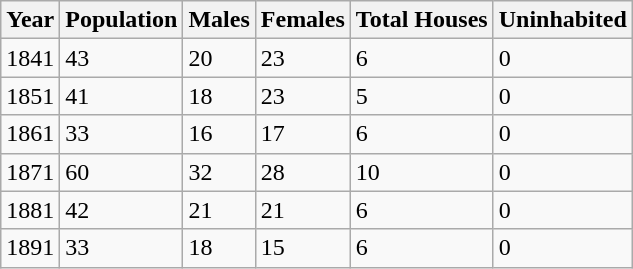<table class="wikitable">
<tr>
<th>Year</th>
<th>Population</th>
<th>Males</th>
<th>Females</th>
<th>Total Houses</th>
<th>Uninhabited</th>
</tr>
<tr>
<td>1841</td>
<td>43</td>
<td>20</td>
<td>23</td>
<td>6</td>
<td>0</td>
</tr>
<tr>
<td>1851</td>
<td>41</td>
<td>18</td>
<td>23</td>
<td>5</td>
<td>0</td>
</tr>
<tr>
<td>1861</td>
<td>33</td>
<td>16</td>
<td>17</td>
<td>6</td>
<td>0</td>
</tr>
<tr>
<td>1871</td>
<td>60</td>
<td>32</td>
<td>28</td>
<td>10</td>
<td>0</td>
</tr>
<tr>
<td>1881</td>
<td>42</td>
<td>21</td>
<td>21</td>
<td>6</td>
<td>0</td>
</tr>
<tr>
<td>1891</td>
<td>33</td>
<td>18</td>
<td>15</td>
<td>6</td>
<td>0</td>
</tr>
</table>
